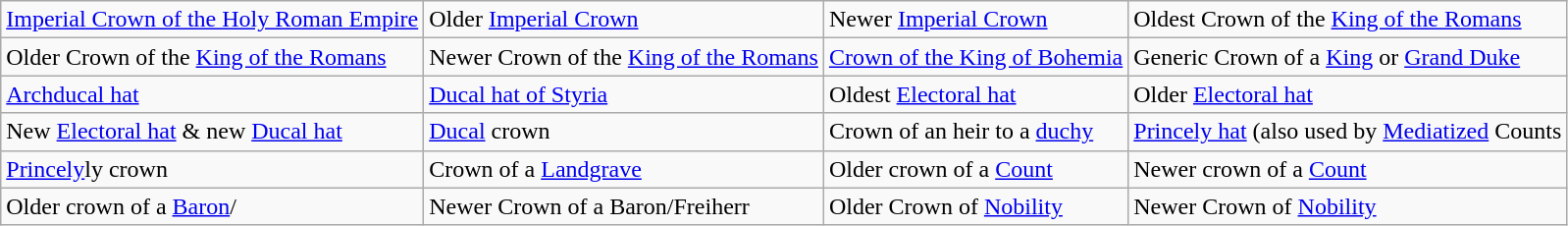<table class="wikitable">
<tr>
<td> <a href='#'>Imperial Crown of the Holy Roman Empire</a></td>
<td> Older <a href='#'>Imperial Crown</a></td>
<td> Newer <a href='#'>Imperial Crown</a></td>
<td> Oldest Crown of the <a href='#'>King of the Romans</a></td>
</tr>
<tr>
<td> Older Crown of the <a href='#'>King of the Romans</a></td>
<td> Newer Crown of the <a href='#'>King of the Romans</a></td>
<td> <a href='#'>Crown of the King of Bohemia</a></td>
<td> Generic Crown of a <a href='#'>King</a> or <a href='#'>Grand Duke</a></td>
</tr>
<tr>
<td> <a href='#'>Archducal hat</a></td>
<td> <a href='#'>Ducal hat of Styria</a></td>
<td> Oldest <a href='#'>Electoral hat</a></td>
<td> Older <a href='#'>Electoral hat</a></td>
</tr>
<tr>
<td> New <a href='#'>Electoral hat</a> & new <a href='#'>Ducal hat</a></td>
<td> <a href='#'>Ducal</a> crown</td>
<td> Crown of an heir to a <a href='#'>duchy</a></td>
<td> <a href='#'>Princely hat</a> (also used by <a href='#'>Mediatized</a> Counts</td>
</tr>
<tr>
<td> <a href='#'>Princely</a>ly crown</td>
<td> Crown of a <a href='#'>Landgrave</a></td>
<td> Older crown of a <a href='#'>Count</a></td>
<td> Newer crown of a <a href='#'>Count</a></td>
</tr>
<tr>
<td> Older crown of a <a href='#'>Baron</a>/</td>
<td> Newer Crown of a Baron/Freiherr</td>
<td> Older Crown of <a href='#'>Nobility</a></td>
<td> Newer Crown of <a href='#'>Nobility</a></td>
</tr>
</table>
